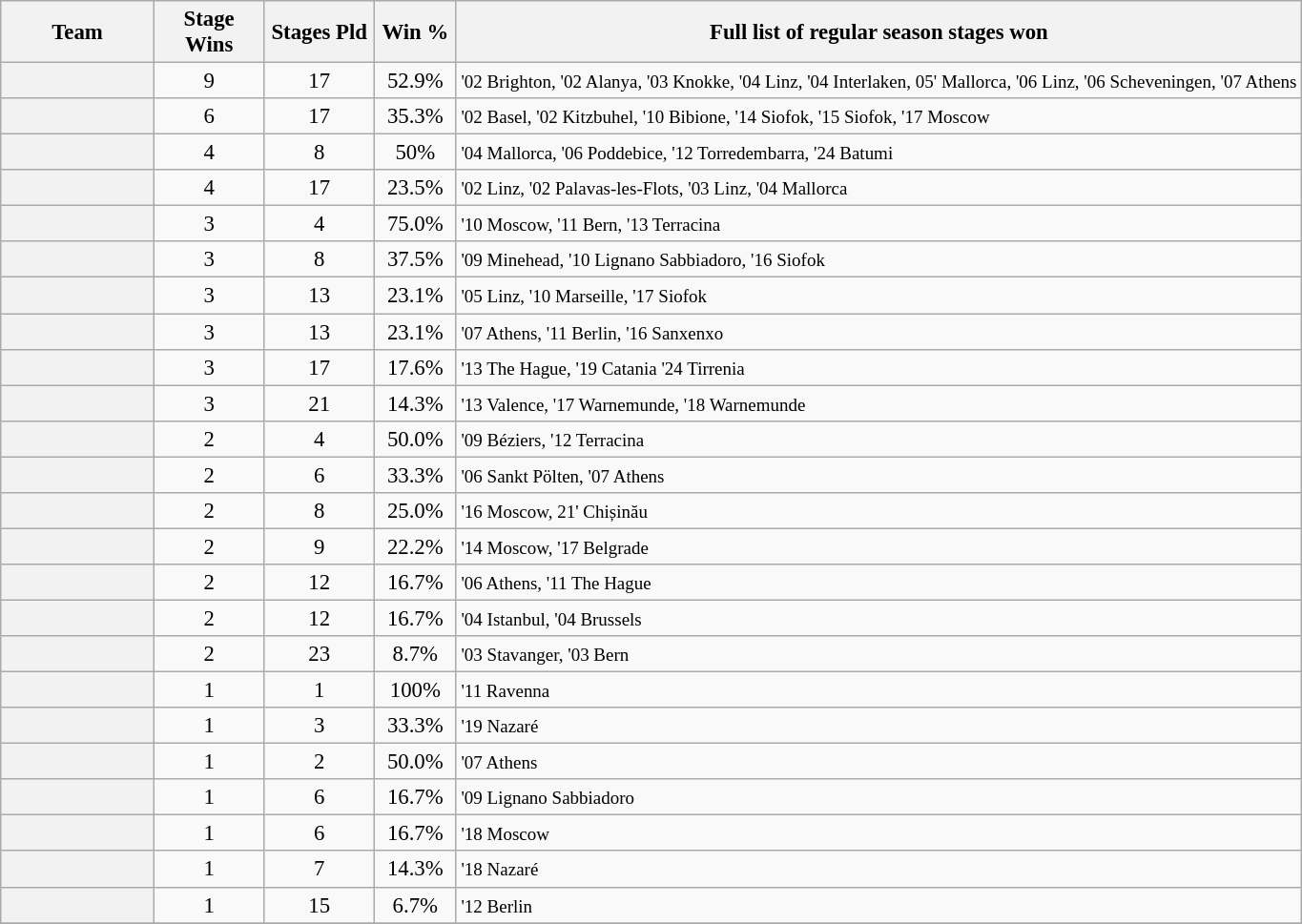<table class="wikitable plainrowheaders sortable" style="font-size:95%">
<tr>
<th scope=col width=100>Team</th>
<th scope=col width=70>Stage Wins</th>
<th scope=col width=70>Stages Pld</th>
<th scope=col width=50>Win %</th>
<th scope=col>Full list of regular season stages won</th>
</tr>
<tr>
<th scope=row></th>
<td style="text-align:center;">9</td>
<td style="text-align:center;">17</td>
<td style="text-align:center;">52.9%</td>
<td><small>'02 Brighton, '02 Alanya, '03 Knokke, '04 Linz, '04 Interlaken, 05' Mallorca, '06 Linz, '06 Scheveningen, '07 Athens</small></td>
</tr>
<tr>
<th scope=row></th>
<td style="text-align:center;">6</td>
<td style="text-align:center;">17</td>
<td style="text-align:center;">35.3%</td>
<td><small>'02 Basel, '02 Kitzbuhel, '10 Bibione, '14 Siofok, '15 Siofok, '17 Moscow</small></td>
</tr>
<tr>
<th scope=row></th>
<td style="text-align:center;">4</td>
<td style="text-align:center;">8</td>
<td style="text-align:center;">50%</td>
<td><small>'04 Mallorca, '06 Poddebice, '12 Torredembarra, '24 Batumi</small></td>
</tr>
<tr>
<th scope=row></th>
<td style="text-align:center;">4</td>
<td style="text-align:center;">17</td>
<td style="text-align:center;">23.5%</td>
<td><small>'02 Linz, '02 Palavas-les-Flots, '03 Linz, '04 Mallorca</small></td>
</tr>
<tr>
<th scope=row></th>
<td style="text-align:center;">3</td>
<td style="text-align:center;">4</td>
<td style="text-align:center;">75.0%</td>
<td><small>'10 Moscow, '11 Bern, '13 Terracina</small></td>
</tr>
<tr>
<th scope=row></th>
<td style="text-align:center;">3</td>
<td style="text-align:center;">8</td>
<td style="text-align:center;">37.5%</td>
<td><small>'09 Minehead, '10 Lignano Sabbiadoro, '16 Siofok</small></td>
</tr>
<tr>
<th scope=row></th>
<td style="text-align:center;">3</td>
<td style="text-align:center;">13</td>
<td style="text-align:center;">23.1%</td>
<td><small>'05 Linz, '10 Marseille, '17 Siofok</small></td>
</tr>
<tr>
<th scope=row></th>
<td style="text-align:center;">3</td>
<td style="text-align:center;">13</td>
<td style="text-align:center;">23.1%</td>
<td><small>'07 Athens, '11 Berlin, '16 Sanxenxo</small></td>
</tr>
<tr>
<th scope=row></th>
<td style="text-align:center;">3</td>
<td style="text-align:center;">17</td>
<td style="text-align:center;">17.6%</td>
<td><small>'13 The Hague, '19 Catania '24 Tirrenia</small></td>
</tr>
<tr>
<th scope=row></th>
<td style="text-align:center;">3</td>
<td style="text-align:center;">21</td>
<td style="text-align:center;">14.3%</td>
<td><small>'13 Valence, '17 Warnemunde, '18 Warnemunde</small></td>
</tr>
<tr>
<th scope=row></th>
<td style="text-align:center;">2</td>
<td style="text-align:center;">4</td>
<td style="text-align:center;">50.0%</td>
<td><small>'09 Béziers, '12 Terracina</small></td>
</tr>
<tr>
<th scope=row></th>
<td style="text-align:center;">2</td>
<td style="text-align:center;">6</td>
<td style="text-align:center;">33.3%</td>
<td><small>'06 Sankt Pölten, '07 Athens</small></td>
</tr>
<tr>
<th scope=row></th>
<td style="text-align:center;">2</td>
<td style="text-align:center;">8</td>
<td style="text-align:center;">25.0%</td>
<td><small>'16 Moscow, 21' Chișinău</small></td>
</tr>
<tr>
<th scope=row></th>
<td style="text-align:center;">2</td>
<td style="text-align:center;">9</td>
<td style="text-align:center;">22.2%</td>
<td><small>'14 Moscow, '17 Belgrade</small></td>
</tr>
<tr>
<th scope=row></th>
<td style="text-align:center;">2</td>
<td style="text-align:center;">12</td>
<td style="text-align:center;">16.7%</td>
<td><small>'06 Athens, '11 The Hague</small></td>
</tr>
<tr>
<th scope=row></th>
<td style="text-align:center;">2</td>
<td style="text-align:center;">12</td>
<td style="text-align:center;">16.7%</td>
<td><small>'04 Istanbul, '04 Brussels</small></td>
</tr>
<tr>
<th scope=row></th>
<td style="text-align:center;">2</td>
<td style="text-align:center;">23</td>
<td style="text-align:center;">8.7%</td>
<td><small>'03 Stavanger, '03 Bern</small></td>
</tr>
<tr>
<th scope=row></th>
<td style="text-align:center;">1</td>
<td style="text-align:center;">1</td>
<td style="text-align:center;">100%</td>
<td><small>'11 Ravenna</small></td>
</tr>
<tr>
<th scope=row></th>
<td style="text-align:center;">1</td>
<td style="text-align:center;">3</td>
<td style="text-align:center;">33.3%</td>
<td><small>'19 Nazaré</small></td>
</tr>
<tr>
<th scope=row></th>
<td style="text-align:center;">1</td>
<td style="text-align:center;">2</td>
<td style="text-align:center;">50.0%</td>
<td><small>'07 Athens</small></td>
</tr>
<tr>
<th scope=row></th>
<td style="text-align:center;">1</td>
<td style="text-align:center;">6</td>
<td style="text-align:center;">16.7%</td>
<td><small>'09 Lignano Sabbiadoro</small></td>
</tr>
<tr>
<th scope=row></th>
<td style="text-align:center;">1</td>
<td style="text-align:center;">6</td>
<td style="text-align:center;">16.7%</td>
<td><small>'18 Moscow</small></td>
</tr>
<tr>
<th scope=row></th>
<td style="text-align:center;">1</td>
<td style="text-align:center;">7</td>
<td style="text-align:center;">14.3%</td>
<td><small>'18 Nazaré</small></td>
</tr>
<tr>
<th scope=row></th>
<td style="text-align:center;">1</td>
<td style="text-align:center;">15</td>
<td style="text-align:center;">6.7%</td>
<td><small>'12 Berlin</small></td>
</tr>
<tr>
</tr>
</table>
